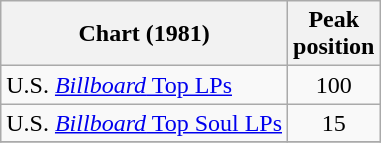<table class="wikitable">
<tr>
<th>Chart (1981)</th>
<th>Peak<br>position</th>
</tr>
<tr>
<td>U.S. <a href='#'><em>Billboard</em> Top LPs</a></td>
<td align="center">100</td>
</tr>
<tr>
<td>U.S. <a href='#'><em>Billboard</em> Top Soul LPs</a></td>
<td align="center">15</td>
</tr>
<tr>
</tr>
</table>
